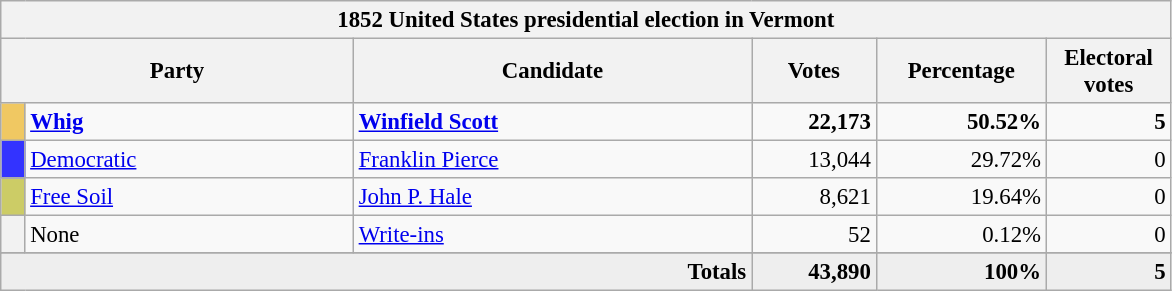<table class="wikitable" style="font-size: 95%;">
<tr>
<th colspan="6">1852 United States presidential election in Vermont</th>
</tr>
<tr>
<th colspan="2" style="width: 15em">Party</th>
<th style="width: 17em">Candidate</th>
<th style="width: 5em">Votes</th>
<th style="width: 7em">Percentage</th>
<th style="width: 5em">Electoral votes</th>
</tr>
<tr>
<th style="background-color:#F0C862; width: 3px"></th>
<td style="width: 130px"><a href='#'><strong>Whig</strong></a></td>
<td><strong><a href='#'>Winfield Scott</a></strong></td>
<td align="right"><strong>22,173</strong></td>
<td align="right"><strong>50.52%</strong></td>
<td align="right"><strong>5</strong></td>
</tr>
<tr>
<th style="background-color:#3333FF; width: 3px"></th>
<td style="width: 130px"><a href='#'>Democratic</a></td>
<td><a href='#'>Franklin Pierce</a></td>
<td align="right">13,044</td>
<td align="right">29.72%</td>
<td align="right">0</td>
</tr>
<tr>
<th style="background-color:#CCCC66; width: 3px"></th>
<td style="width: 130px"><a href='#'>Free Soil</a></td>
<td><a href='#'>John P. Hale</a></td>
<td align="right">8,621</td>
<td align="right">19.64%</td>
<td align="right">0</td>
</tr>
<tr>
<th></th>
<td>None</td>
<td><a href='#'>Write-ins</a></td>
<td align="right">52</td>
<td align="right">0.12%</td>
<td align="right">0</td>
</tr>
<tr>
</tr>
<tr bgcolor="#EEEEEE">
<td colspan="3" align="right"><strong>Totals</strong></td>
<td align="right"><strong>43,890</strong></td>
<td align="right"><strong>100%</strong></td>
<td align="right"><strong>5</strong></td>
</tr>
</table>
